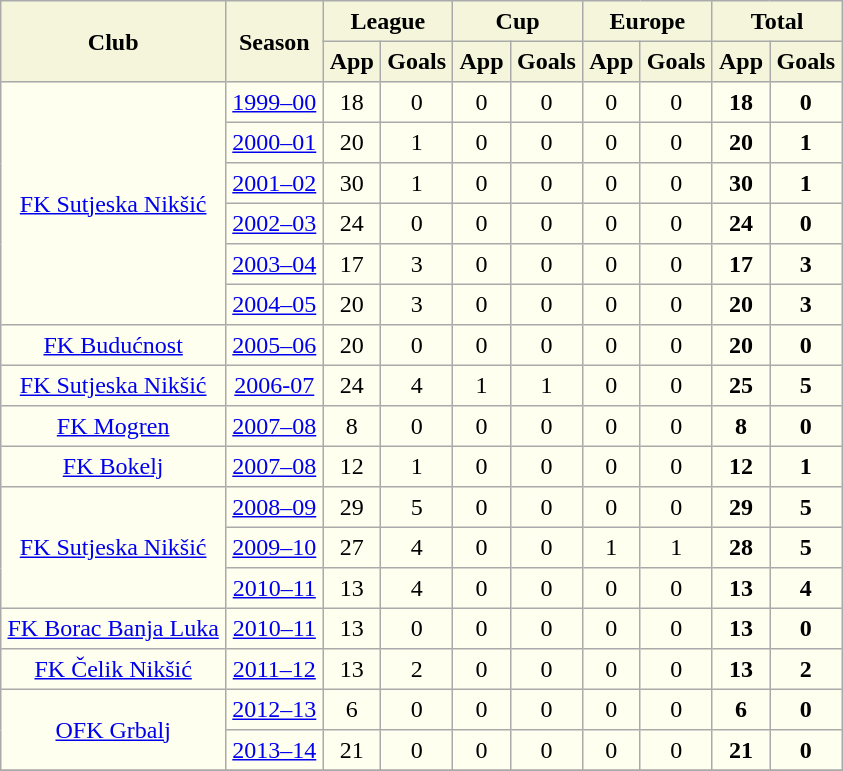<table border=1 cellpadding=4 cellspacing=2 style="background: ivory; border: 1px #aaaaaa solid; border-collapse: collapse; clear:center">
<tr style="background:beige">
<th rowspan="2">Club</th>
<th rowspan="2">Season</th>
<th colspan="2">League</th>
<th colspan="2">Cup</th>
<th colspan="2">Europe</th>
<th colspan="3">Total</th>
</tr>
<tr style="background:beige">
<th>App</th>
<th>Goals</th>
<th>App</th>
<th>Goals</th>
<th>App</th>
<th>Goals</th>
<th>App</th>
<th>Goals</th>
</tr>
<tr>
<td rowspan="6" align=center valign=center><a href='#'>FK Sutjeska Nikšić</a></td>
<td align="center"><a href='#'>1999–00</a></td>
<td align="center">18</td>
<td align="center">0</td>
<td align="center">0</td>
<td align="center">0</td>
<td align="center">0</td>
<td align="center">0</td>
<th>18</th>
<th>0</th>
</tr>
<tr>
<td align="center"><a href='#'>2000–01</a></td>
<td align="center">20</td>
<td align="center">1</td>
<td align="center">0</td>
<td align="center">0</td>
<td align="center">0</td>
<td align="center">0</td>
<th>20</th>
<th>1</th>
</tr>
<tr>
<td align="center"><a href='#'>2001–02</a></td>
<td align="center">30</td>
<td align="center">1</td>
<td align="center">0</td>
<td align="center">0</td>
<td align="center">0</td>
<td align="center">0</td>
<th>30</th>
<th>1</th>
</tr>
<tr>
<td align="center"><a href='#'>2002–03</a></td>
<td align="center">24</td>
<td align="center">0</td>
<td align="center">0</td>
<td align="center">0</td>
<td align="center">0</td>
<td align="center">0</td>
<th>24</th>
<th>0</th>
</tr>
<tr>
<td align="center"><a href='#'>2003–04</a></td>
<td align="center">17</td>
<td align="center">3</td>
<td align="center">0</td>
<td align="center">0</td>
<td align="center">0</td>
<td align="center">0</td>
<th>17</th>
<th>3</th>
</tr>
<tr>
<td align="center"><a href='#'>2004–05</a></td>
<td align="center">20</td>
<td align="center">3</td>
<td align="center">0</td>
<td align="center">0</td>
<td align="center">0</td>
<td align="center">0</td>
<th>20</th>
<th>3</th>
</tr>
<tr>
<td rowspan="1" align=center valign=center><a href='#'>FK Budućnost</a></td>
<td align="center"><a href='#'>2005–06</a></td>
<td align="center">20</td>
<td align="center">0</td>
<td align="center">0</td>
<td align="center">0</td>
<td align="center">0</td>
<td align="center">0</td>
<th>20</th>
<th>0</th>
</tr>
<tr>
<td rowspan="1" align=center valign=center><a href='#'>FK Sutjeska Nikšić</a></td>
<td align="center"><a href='#'>2006-07</a></td>
<td align="center">24</td>
<td align="center">4</td>
<td align="center">1</td>
<td align="center">1</td>
<td align="center">0</td>
<td align="center">0</td>
<th>25</th>
<th>5</th>
</tr>
<tr>
<td rowspan="1" align=center valign=center><a href='#'>FK Mogren</a></td>
<td align="center"><a href='#'>2007–08</a></td>
<td align="center">8</td>
<td align="center">0</td>
<td align="center">0</td>
<td align="center">0</td>
<td align="center">0</td>
<td align="center">0</td>
<th>8</th>
<th>0</th>
</tr>
<tr>
<td rowspan="1" align=center valign=center><a href='#'>FK Bokelj</a></td>
<td align="center"><a href='#'>2007–08</a></td>
<td align="center">12</td>
<td align="center">1</td>
<td align="center">0</td>
<td align="center">0</td>
<td align="center">0</td>
<td align="center">0</td>
<th>12</th>
<th>1</th>
</tr>
<tr>
<td rowspan="3" align=center valign=center><a href='#'>FK Sutjeska Nikšić</a></td>
<td align="center"><a href='#'>2008–09</a></td>
<td align="center">29</td>
<td align="center">5</td>
<td align="center">0</td>
<td align="center">0</td>
<td align="center">0</td>
<td align="center">0</td>
<th>29</th>
<th>5</th>
</tr>
<tr>
<td align="center"><a href='#'>2009–10</a></td>
<td align="center">27</td>
<td align="center">4</td>
<td align="center">0</td>
<td align="center">0</td>
<td align="center">1</td>
<td align="center">1</td>
<th>28</th>
<th>5</th>
</tr>
<tr>
<td align="center"><a href='#'>2010–11</a></td>
<td align="center">13</td>
<td align="center">4</td>
<td align="center">0</td>
<td align="center">0</td>
<td align="center">0</td>
<td align="center">0</td>
<th>13</th>
<th>4</th>
</tr>
<tr>
<td rowspan="1" align=center valign=center><a href='#'>FK Borac Banja Luka</a></td>
<td align="center"><a href='#'>2010–11</a></td>
<td align="center">13</td>
<td align="center">0</td>
<td align="center">0</td>
<td align="center">0</td>
<td align="center">0</td>
<td align="center">0</td>
<th>13</th>
<th>0</th>
</tr>
<tr>
<td rowspan="1" align=center valign=center><a href='#'>FK Čelik Nikšić</a></td>
<td align="center"><a href='#'>2011–12</a></td>
<td align="center">13</td>
<td align="center">2</td>
<td align="center">0</td>
<td align="center">0</td>
<td align="center">0</td>
<td align="center">0</td>
<th>13</th>
<th>2</th>
</tr>
<tr>
<td rowspan="2" align=center valign=center><a href='#'>OFK Grbalj</a></td>
<td align="center"><a href='#'>2012–13</a></td>
<td align="center">6</td>
<td align="center">0</td>
<td align="center">0</td>
<td align="center">0</td>
<td align="center">0</td>
<td align="center">0</td>
<th>6</th>
<th>0</th>
</tr>
<tr>
<td align="center"><a href='#'>2013–14</a></td>
<td align="center">21</td>
<td align="center">0</td>
<td align="center">0</td>
<td align="center">0</td>
<td align="center">0</td>
<td align="center">0</td>
<th>21</th>
<th>0</th>
</tr>
<tr>
</tr>
</table>
